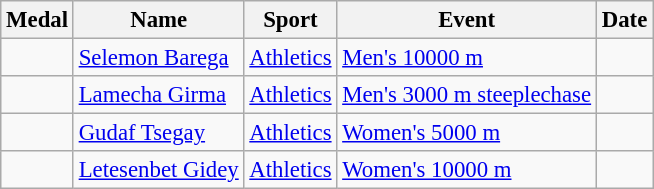<table class="wikitable sortable" style="font-size: 95%;">
<tr>
<th>Medal</th>
<th>Name</th>
<th>Sport</th>
<th>Event</th>
<th>Date</th>
</tr>
<tr>
<td></td>
<td><a href='#'>Selemon Barega</a></td>
<td><a href='#'>Athletics</a></td>
<td><a href='#'>Men's 10000 m</a></td>
<td></td>
</tr>
<tr>
<td></td>
<td><a href='#'>Lamecha Girma</a></td>
<td><a href='#'>Athletics</a></td>
<td><a href='#'>Men's 3000 m steeplechase</a></td>
<td></td>
</tr>
<tr>
<td></td>
<td><a href='#'>Gudaf Tsegay</a></td>
<td><a href='#'>Athletics</a></td>
<td><a href='#'>Women's 5000 m</a></td>
<td></td>
</tr>
<tr>
<td></td>
<td><a href='#'>Letesenbet Gidey</a></td>
<td><a href='#'>Athletics</a></td>
<td><a href='#'>Women's 10000 m</a></td>
<td></td>
</tr>
</table>
